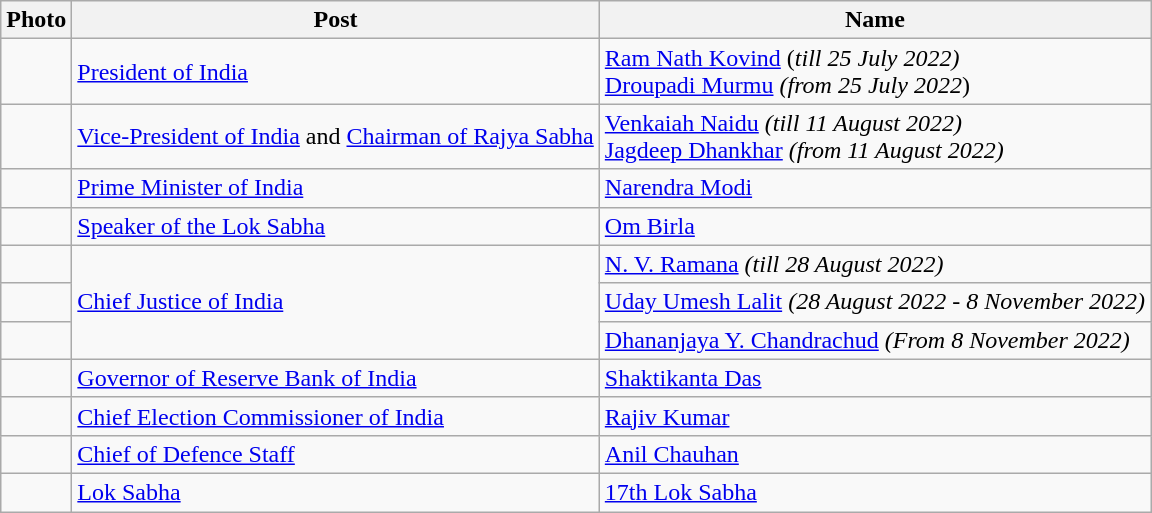<table class=wikitable>
<tr>
<th>Photo</th>
<th>Post</th>
<th>Name</th>
</tr>
<tr>
<td><br></td>
<td><a href='#'>President of India</a></td>
<td><a href='#'>Ram Nath Kovind</a> (<em>till 25 July 2022)</em><br><a href='#'>Droupadi Murmu</a> <em>(from 25 July 2022</em>)</td>
</tr>
<tr>
<td><br></td>
<td><a href='#'>Vice-President of India</a> and <a href='#'>Chairman of Rajya Sabha</a></td>
<td><a href='#'>Venkaiah Naidu</a> <em>(till 11 August 2022)</em><br><a href='#'>Jagdeep Dhankhar</a> <em>(from 11 August 2022)</em></td>
</tr>
<tr>
<td></td>
<td><a href='#'>Prime Minister of India</a></td>
<td><a href='#'>Narendra Modi</a></td>
</tr>
<tr>
<td></td>
<td><a href='#'>Speaker of the Lok Sabha</a></td>
<td><a href='#'>Om Birla</a></td>
</tr>
<tr>
<td></td>
<td rowspan="3"><a href='#'>Chief Justice of India</a></td>
<td><a href='#'>N. V. Ramana</a> <em>(till 28 August 2022)</em></td>
</tr>
<tr>
<td></td>
<td><a href='#'>Uday Umesh Lalit</a> <em>(28 August 2022 - 8 November 2022)</em></td>
</tr>
<tr>
<td></td>
<td><a href='#'>Dhananjaya Y. Chandrachud</a> <em>(From 8 November 2022)</em></td>
</tr>
<tr>
<td></td>
<td><a href='#'>Governor of Reserve Bank of India</a></td>
<td><a href='#'>Shaktikanta Das</a></td>
</tr>
<tr>
<td></td>
<td><a href='#'>Chief Election Commissioner of India</a></td>
<td><a href='#'>Rajiv Kumar</a></td>
</tr>
<tr>
<td></td>
<td><a href='#'>Chief of Defence Staff</a></td>
<td><a href='#'>Anil Chauhan</a></td>
</tr>
<tr>
<td></td>
<td><a href='#'>Lok Sabha</a></td>
<td><a href='#'>17th Lok Sabha</a></td>
</tr>
</table>
